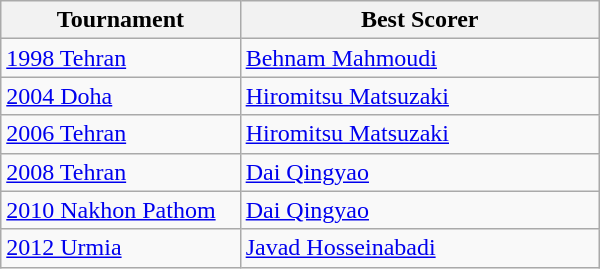<table class=wikitable style="width: 400px;">
<tr>
<th style="width: 40%;">Tournament</th>
<th style="width: 60%;">Best Scorer</th>
</tr>
<tr>
<td><a href='#'>1998 Tehran</a></td>
<td> <a href='#'>Behnam Mahmoudi</a></td>
</tr>
<tr>
<td><a href='#'>2004 Doha</a></td>
<td> <a href='#'>Hiromitsu Matsuzaki</a></td>
</tr>
<tr>
<td><a href='#'>2006 Tehran</a></td>
<td> <a href='#'>Hiromitsu Matsuzaki</a></td>
</tr>
<tr>
<td><a href='#'>2008 Tehran</a></td>
<td> <a href='#'>Dai Qingyao</a></td>
</tr>
<tr>
<td><a href='#'>2010 Nakhon Pathom</a></td>
<td> <a href='#'>Dai Qingyao</a></td>
</tr>
<tr>
<td><a href='#'>2012 Urmia</a></td>
<td> <a href='#'>Javad Hosseinabadi</a></td>
</tr>
</table>
